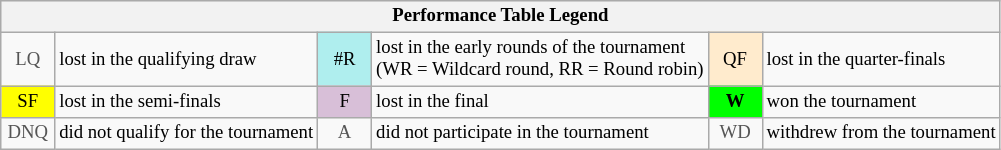<table class="wikitable" style="font-size:78%;">
<tr bgcolor="#efefef">
<th colspan="6">Performance Table Legend</th>
</tr>
<tr>
<td align="center" style="color:#555555;" width="30">LQ</td>
<td>lost in the qualifying draw</td>
<td align="center" style="background:#afeeee;">#R</td>
<td>lost in the early rounds of the tournament<br>(WR = Wildcard round, RR = Round robin)</td>
<td align="center" style="background:#ffebcd;">QF</td>
<td>lost in the quarter-finals</td>
</tr>
<tr>
<td align="center" style="background:yellow;">SF</td>
<td>lost in the semi-finals</td>
<td align="center" style="background:#D8BFD8;">F</td>
<td>lost in the final</td>
<td align="center" style="background:#00ff00;"><strong>W</strong></td>
<td>won the tournament</td>
</tr>
<tr>
<td align="center" style="color:#555555;" width="30">DNQ</td>
<td>did not qualify for the tournament</td>
<td align="center" style="color:#555555;" width="30">A</td>
<td>did not participate in the tournament</td>
<td align="center" style="color:#555555;" width="30">WD</td>
<td>withdrew from the tournament</td>
</tr>
</table>
